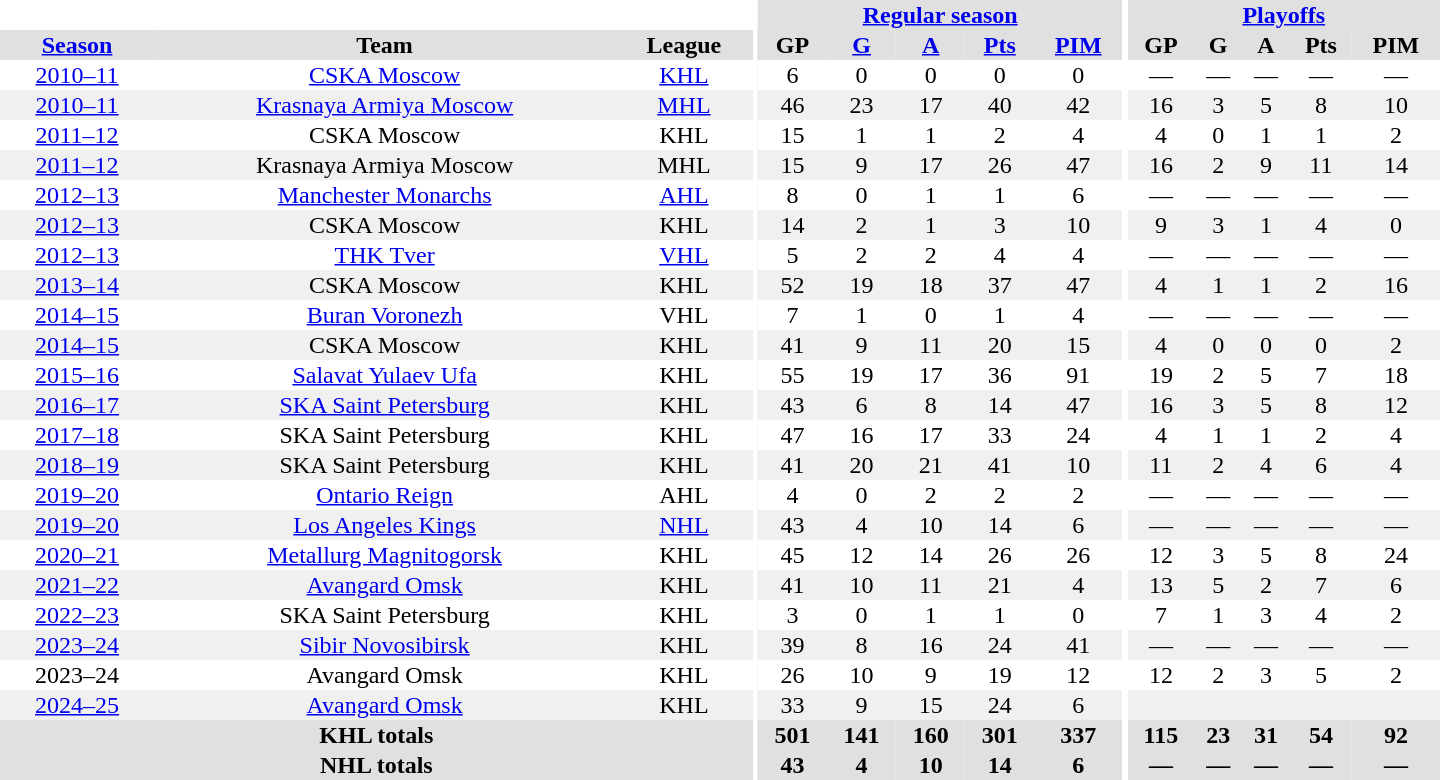<table border="0" cellpadding="1" cellspacing="0" style="text-align:center; width:60em">
<tr bgcolor="#e0e0e0">
<th colspan="3" bgcolor="#ffffff"></th>
<th rowspan="100" bgcolor="#ffffff"></th>
<th colspan="5"><a href='#'>Regular season</a></th>
<th rowspan="100" bgcolor="#ffffff"></th>
<th colspan="5"><a href='#'>Playoffs</a></th>
</tr>
<tr bgcolor="#e0e0e0">
<th><a href='#'>Season</a></th>
<th>Team</th>
<th>League</th>
<th>GP</th>
<th><a href='#'>G</a></th>
<th><a href='#'>A</a></th>
<th><a href='#'>Pts</a></th>
<th><a href='#'>PIM</a></th>
<th>GP</th>
<th>G</th>
<th>A</th>
<th>Pts</th>
<th>PIM</th>
</tr>
<tr>
<td><a href='#'>2010–11</a></td>
<td><a href='#'>CSKA Moscow</a></td>
<td><a href='#'>KHL</a></td>
<td>6</td>
<td>0</td>
<td>0</td>
<td>0</td>
<td>0</td>
<td>—</td>
<td>—</td>
<td>—</td>
<td>—</td>
<td>—</td>
</tr>
<tr bgcolor="#f0f0f0">
<td><a href='#'>2010–11</a></td>
<td><a href='#'>Krasnaya Armiya Moscow</a></td>
<td><a href='#'>MHL</a></td>
<td>46</td>
<td>23</td>
<td>17</td>
<td>40</td>
<td>42</td>
<td>16</td>
<td>3</td>
<td>5</td>
<td>8</td>
<td>10</td>
</tr>
<tr>
<td><a href='#'>2011–12</a></td>
<td>CSKA Moscow</td>
<td>KHL</td>
<td>15</td>
<td>1</td>
<td>1</td>
<td>2</td>
<td>4</td>
<td>4</td>
<td>0</td>
<td>1</td>
<td>1</td>
<td>2</td>
</tr>
<tr bgcolor="#f0f0f0">
<td><a href='#'>2011–12</a></td>
<td>Krasnaya Armiya Moscow</td>
<td>MHL</td>
<td>15</td>
<td>9</td>
<td>17</td>
<td>26</td>
<td>47</td>
<td>16</td>
<td>2</td>
<td>9</td>
<td>11</td>
<td>14</td>
</tr>
<tr>
<td><a href='#'>2012–13</a></td>
<td><a href='#'>Manchester Monarchs</a></td>
<td><a href='#'>AHL</a></td>
<td>8</td>
<td>0</td>
<td>1</td>
<td>1</td>
<td>6</td>
<td>—</td>
<td>—</td>
<td>—</td>
<td>—</td>
<td>—</td>
</tr>
<tr bgcolor="#f0f0f0">
<td><a href='#'>2012–13</a></td>
<td>CSKA Moscow</td>
<td>KHL</td>
<td>14</td>
<td>2</td>
<td>1</td>
<td>3</td>
<td>10</td>
<td>9</td>
<td>3</td>
<td>1</td>
<td>4</td>
<td>0</td>
</tr>
<tr>
<td><a href='#'>2012–13</a></td>
<td><a href='#'>THK Tver</a></td>
<td><a href='#'>VHL</a></td>
<td>5</td>
<td>2</td>
<td>2</td>
<td>4</td>
<td>4</td>
<td>—</td>
<td>—</td>
<td>—</td>
<td>—</td>
<td>—</td>
</tr>
<tr bgcolor="#f0f0f0">
<td><a href='#'>2013–14</a></td>
<td>CSKA Moscow</td>
<td>KHL</td>
<td>52</td>
<td>19</td>
<td>18</td>
<td>37</td>
<td>47</td>
<td>4</td>
<td>1</td>
<td>1</td>
<td>2</td>
<td>16</td>
</tr>
<tr>
<td><a href='#'>2014–15</a></td>
<td><a href='#'>Buran Voronezh</a></td>
<td>VHL</td>
<td>7</td>
<td>1</td>
<td>0</td>
<td>1</td>
<td>4</td>
<td>—</td>
<td>—</td>
<td>—</td>
<td>—</td>
<td>—</td>
</tr>
<tr bgcolor="#f0f0f0">
<td><a href='#'>2014–15</a></td>
<td>CSKA Moscow</td>
<td>KHL</td>
<td>41</td>
<td>9</td>
<td>11</td>
<td>20</td>
<td>15</td>
<td>4</td>
<td>0</td>
<td>0</td>
<td>0</td>
<td>2</td>
</tr>
<tr>
<td><a href='#'>2015–16</a></td>
<td><a href='#'>Salavat Yulaev Ufa</a></td>
<td>KHL</td>
<td>55</td>
<td>19</td>
<td>17</td>
<td>36</td>
<td>91</td>
<td>19</td>
<td>2</td>
<td>5</td>
<td>7</td>
<td>18</td>
</tr>
<tr bgcolor="#f0f0f0">
<td><a href='#'>2016–17</a></td>
<td><a href='#'>SKA Saint Petersburg</a></td>
<td>KHL</td>
<td>43</td>
<td>6</td>
<td>8</td>
<td>14</td>
<td>47</td>
<td>16</td>
<td>3</td>
<td>5</td>
<td>8</td>
<td>12</td>
</tr>
<tr>
<td><a href='#'>2017–18</a></td>
<td>SKA Saint Petersburg</td>
<td>KHL</td>
<td>47</td>
<td>16</td>
<td>17</td>
<td>33</td>
<td>24</td>
<td>4</td>
<td>1</td>
<td>1</td>
<td>2</td>
<td>4</td>
</tr>
<tr bgcolor="#f0f0f0">
<td><a href='#'>2018–19</a></td>
<td>SKA Saint Petersburg</td>
<td>KHL</td>
<td>41</td>
<td>20</td>
<td>21</td>
<td>41</td>
<td>10</td>
<td>11</td>
<td>2</td>
<td>4</td>
<td>6</td>
<td>4</td>
</tr>
<tr>
<td><a href='#'>2019–20</a></td>
<td><a href='#'>Ontario Reign</a></td>
<td>AHL</td>
<td>4</td>
<td>0</td>
<td>2</td>
<td>2</td>
<td>2</td>
<td>—</td>
<td>—</td>
<td>—</td>
<td>—</td>
<td>—</td>
</tr>
<tr bgcolor="#f0f0f0">
<td><a href='#'>2019–20</a></td>
<td><a href='#'>Los Angeles Kings</a></td>
<td><a href='#'>NHL</a></td>
<td>43</td>
<td>4</td>
<td>10</td>
<td>14</td>
<td>6</td>
<td>—</td>
<td>—</td>
<td>—</td>
<td>—</td>
<td>—</td>
</tr>
<tr>
<td><a href='#'>2020–21</a></td>
<td><a href='#'>Metallurg Magnitogorsk</a></td>
<td>KHL</td>
<td>45</td>
<td>12</td>
<td>14</td>
<td>26</td>
<td>26</td>
<td>12</td>
<td>3</td>
<td>5</td>
<td>8</td>
<td>24</td>
</tr>
<tr bgcolor="#f0f0f0">
<td><a href='#'>2021–22</a></td>
<td><a href='#'>Avangard Omsk</a></td>
<td>KHL</td>
<td>41</td>
<td>10</td>
<td>11</td>
<td>21</td>
<td>4</td>
<td>13</td>
<td>5</td>
<td>2</td>
<td>7</td>
<td>6</td>
</tr>
<tr>
<td><a href='#'>2022–23</a></td>
<td>SKA Saint Petersburg</td>
<td>KHL</td>
<td>3</td>
<td>0</td>
<td>1</td>
<td>1</td>
<td>0</td>
<td>7</td>
<td>1</td>
<td>3</td>
<td>4</td>
<td>2</td>
</tr>
<tr bgcolor="#f0f0f0">
<td><a href='#'>2023–24</a></td>
<td><a href='#'>Sibir Novosibirsk</a></td>
<td>KHL</td>
<td>39</td>
<td>8</td>
<td>16</td>
<td>24</td>
<td>41</td>
<td>—</td>
<td>—</td>
<td>—</td>
<td>—</td>
<td>—</td>
</tr>
<tr>
<td>2023–24</td>
<td>Avangard Omsk</td>
<td>KHL</td>
<td>26</td>
<td>10</td>
<td>9</td>
<td>19</td>
<td>12</td>
<td>12</td>
<td>2</td>
<td>3</td>
<td>5</td>
<td>2</td>
</tr>
<tr bgcolor="#f0f0f0">
<td><a href='#'>2024–25</a></td>
<td><a href='#'>Avangard Omsk</a></td>
<td>KHL</td>
<td>33</td>
<td>9</td>
<td>15</td>
<td>24</td>
<td>6</td>
<td></td>
<th></th>
<td></td>
<td></td>
<td></td>
</tr>
<tr bgcolor="#e0e0e0">
<th colspan="3">KHL totals</th>
<th>501</th>
<th>141</th>
<th>160</th>
<th>301</th>
<th>337</th>
<th>115</th>
<th>23</th>
<th>31</th>
<th>54</th>
<th>92</th>
</tr>
<tr bgcolor="#e0e0e0">
<th colspan="3">NHL totals</th>
<th>43</th>
<th>4</th>
<th>10</th>
<th>14</th>
<th>6</th>
<th>—</th>
<th>—</th>
<th>—</th>
<th>—</th>
<th>—</th>
</tr>
</table>
